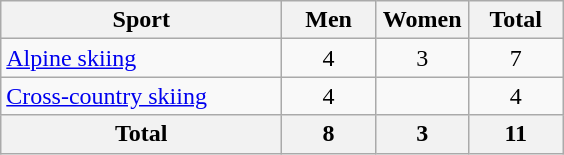<table class="wikitable sortable" style="text-align:center;">
<tr>
<th width=180>Sport</th>
<th width=55>Men</th>
<th width=55>Women</th>
<th width=55>Total</th>
</tr>
<tr>
<td align=left><a href='#'>Alpine skiing</a></td>
<td>4</td>
<td>3</td>
<td>7</td>
</tr>
<tr>
<td align=left><a href='#'>Cross-country skiing</a></td>
<td>4</td>
<td></td>
<td>4</td>
</tr>
<tr class="sortbottom">
<th>Total</th>
<th>8</th>
<th>3</th>
<th>11</th>
</tr>
</table>
